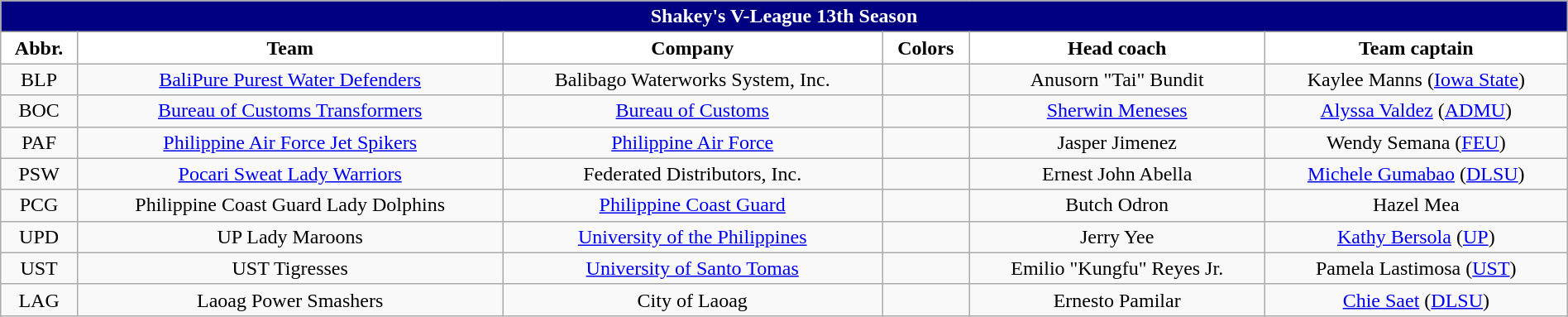<table class="wikitable" style="width:100%; text-align:center">
<tr>
<th style="background:#000080;color:#FFFFFF;" colspan=6>Shakey's V-League 13th Season</th>
</tr>
<tr>
<th style="background:white">Abbr.</th>
<th style="background:white">Team</th>
<th style="background:white">Company</th>
<th style="background:white">Colors</th>
<th style="background:white">Head coach</th>
<th style="background:white">Team captain</th>
</tr>
<tr>
<td>BLP</td>
<td><a href='#'>BaliPure Purest Water Defenders</a></td>
<td>Balibago Waterworks System, Inc.</td>
<td> </td>
<td>Anusorn "Tai" Bundit</td>
<td>Kaylee Manns (<a href='#'>Iowa State</a>)</td>
</tr>
<tr>
<td>BOC</td>
<td><a href='#'>Bureau of Customs Transformers</a></td>
<td><a href='#'>Bureau of Customs</a></td>
<td> </td>
<td><a href='#'>Sherwin Meneses</a></td>
<td><a href='#'>Alyssa Valdez</a> (<a href='#'>ADMU</a>)</td>
</tr>
<tr>
<td>PAF</td>
<td><a href='#'>Philippine Air Force Jet Spikers</a></td>
<td><a href='#'>Philippine Air Force</a></td>
<td> </td>
<td>Jasper Jimenez</td>
<td>Wendy Semana (<a href='#'>FEU</a>)</td>
</tr>
<tr>
<td>PSW</td>
<td><a href='#'>Pocari Sweat Lady Warriors</a></td>
<td>Federated Distributors, Inc.</td>
<td> </td>
<td>Ernest John Abella</td>
<td><a href='#'>Michele Gumabao</a> (<a href='#'>DLSU</a>)</td>
</tr>
<tr>
<td>PCG</td>
<td>Philippine Coast Guard Lady Dolphins</td>
<td><a href='#'>Philippine Coast Guard</a></td>
<td> </td>
<td>Butch Odron</td>
<td>Hazel Mea</td>
</tr>
<tr>
<td>UPD</td>
<td>UP Lady Maroons</td>
<td><a href='#'>University of the Philippines</a></td>
<td> </td>
<td>Jerry Yee</td>
<td><a href='#'>Kathy Bersola</a> (<a href='#'>UP</a>)</td>
</tr>
<tr>
<td>UST</td>
<td>UST Tigresses</td>
<td><a href='#'>University of Santo Tomas</a></td>
<td> </td>
<td>Emilio "Kungfu" Reyes Jr.</td>
<td>Pamela Lastimosa (<a href='#'>UST</a>)</td>
</tr>
<tr>
<td>LAG</td>
<td>Laoag Power Smashers</td>
<td>City of Laoag</td>
<td> </td>
<td>Ernesto Pamilar</td>
<td><a href='#'>Chie Saet</a> (<a href='#'>DLSU</a>)</td>
</tr>
</table>
